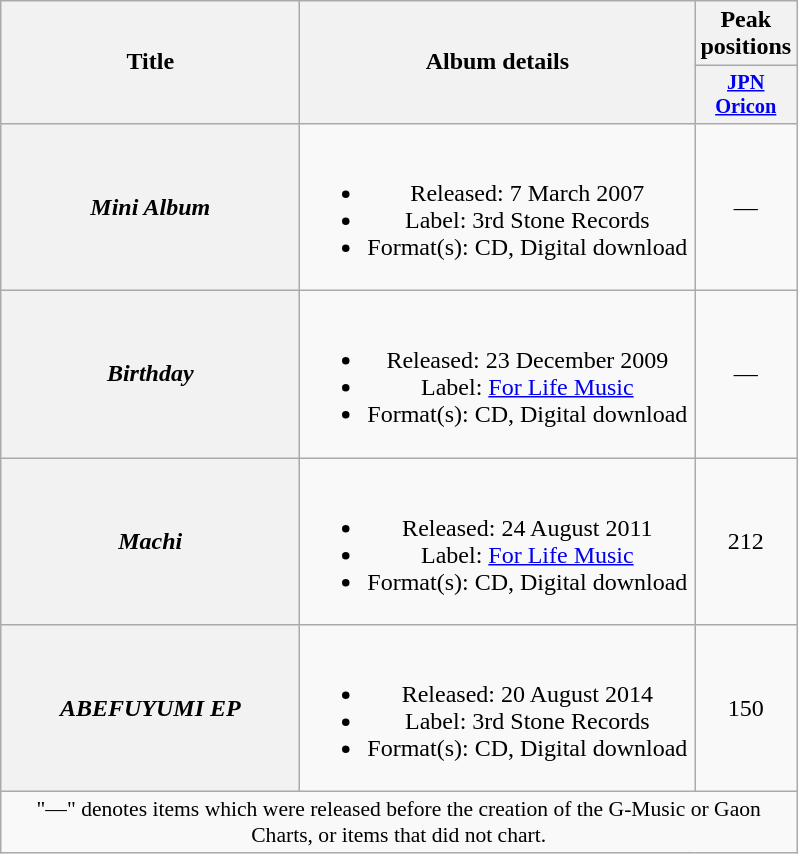<table class="wikitable plainrowheaders" style="text-align:center;">
<tr>
<th style="width:12em;" rowspan="2">Title</th>
<th style="width:16em;" rowspan="2">Album details</th>
<th colspan="1">Peak positions</th>
</tr>
<tr>
<th style="width:3em;font-size:85%"><a href='#'>JPN<br>Oricon</a><br></th>
</tr>
<tr>
<th scope="row"><em>Mini Album</em></th>
<td><br><ul><li>Released: 7 March 2007</li><li>Label: 3rd Stone Records</li><li>Format(s): CD, Digital download</li></ul></td>
<td>—</td>
</tr>
<tr>
<th scope="row"><em>Birthday</em></th>
<td><br><ul><li>Released: 23 December 2009</li><li>Label: <a href='#'>For Life Music</a></li><li>Format(s): CD, Digital download</li></ul></td>
<td>—</td>
</tr>
<tr>
<th scope="row"><em>Machi</em></th>
<td><br><ul><li>Released: 24 August 2011</li><li>Label: <a href='#'>For Life Music</a></li><li>Format(s): CD, Digital download</li></ul></td>
<td>212</td>
</tr>
<tr>
<th scope="row"><em>ABEFUYUMI EP</em></th>
<td><br><ul><li>Released: 20 August 2014</li><li>Label: 3rd Stone Records</li><li>Format(s): CD, Digital download</li></ul></td>
<td>150</td>
</tr>
<tr>
<td colspan="6" align="center" style="font-size:90%;">"—" denotes items which were released before the creation of the G-Music or Gaon Charts, or items that did not chart.</td>
</tr>
</table>
